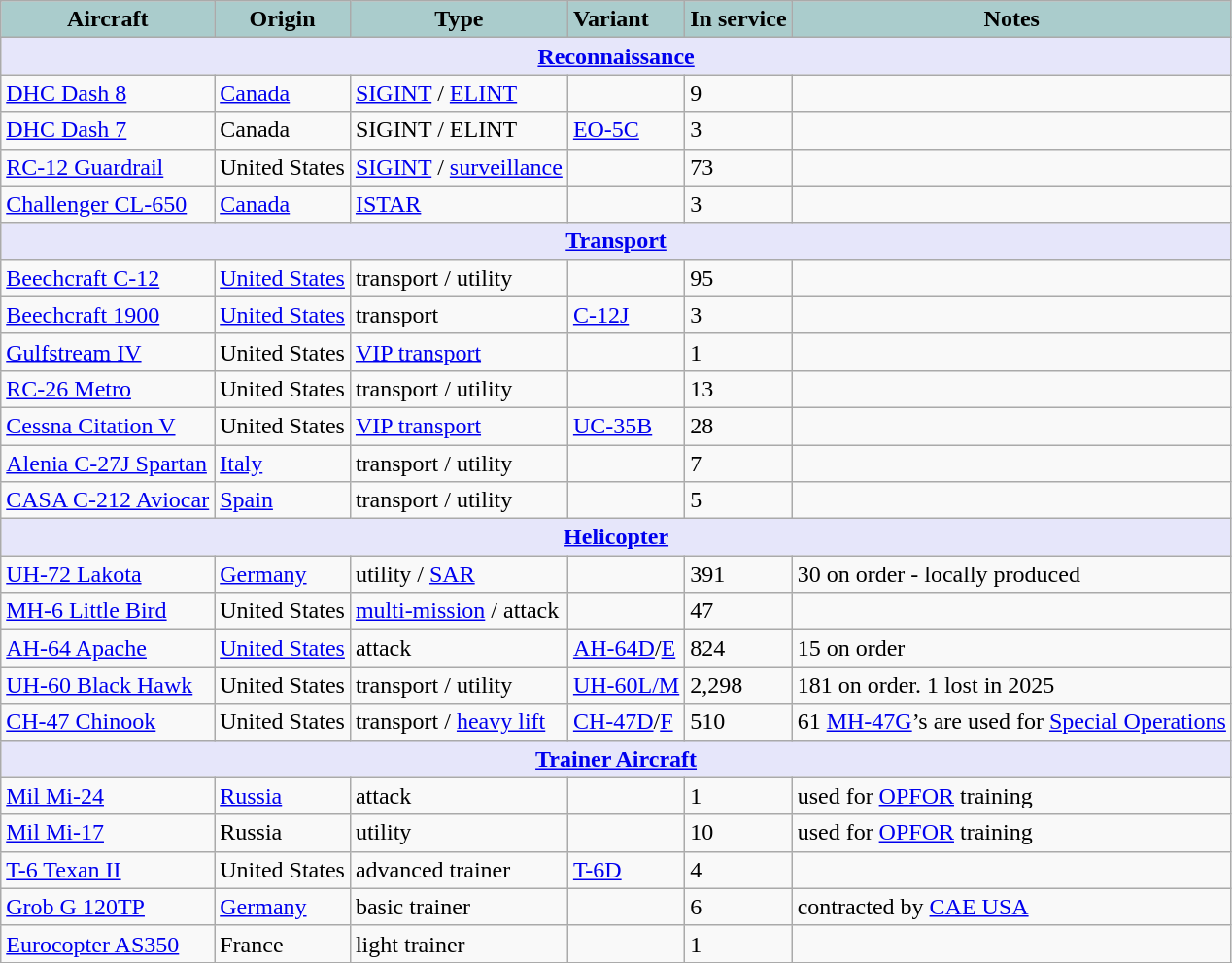<table class="wikitable">
<tr>
<th style="text-align:center; background:#acc;">Aircraft</th>
<th style="text-align: center; background:#acc;">Origin</th>
<th style="text-align:l center; background:#acc;">Type</th>
<th style="text-align:left; background:#acc;">Variant</th>
<th style="text-align:center; background:#acc;">In service</th>
<th style="text-align: center; background:#acc;">Notes</th>
</tr>
<tr>
<th style="align: center; background: lavender;" colspan="6"><a href='#'> Reconnaissance</a></th>
</tr>
<tr>
<td><a href='#'>DHC Dash 8</a></td>
<td><a href='#'>Canada</a></td>
<td><a href='#'>SIGINT</a> / <a href='#'>ELINT</a></td>
<td></td>
<td>9</td>
<td></td>
</tr>
<tr>
<td><a href='#'>DHC Dash 7</a></td>
<td>Canada</td>
<td>SIGINT / ELINT</td>
<td><a href='#'>EO-5C</a></td>
<td>3</td>
<td></td>
</tr>
<tr>
<td><a href='#'> RC-12 Guardrail</a></td>
<td>United States</td>
<td><a href='#'>SIGINT</a> / <a href='#'> surveillance</a></td>
<td></td>
<td>73</td>
<td></td>
</tr>
<tr>
<td><a href='#'>Challenger CL-650</a></td>
<td><a href='#'>Canada</a></td>
<td><a href='#'>ISTAR</a></td>
<td></td>
<td>3</td>
<td></td>
</tr>
<tr>
<th style="align: center; background: lavender;" colspan="6"><a href='#'>Transport</a></th>
</tr>
<tr>
<td><a href='#'> Beechcraft C-12</a></td>
<td><a href='#'>United States</a></td>
<td>transport / utility</td>
<td></td>
<td>95</td>
<td></td>
</tr>
<tr>
<td><a href='#'>Beechcraft 1900</a></td>
<td><a href='#'>United States</a></td>
<td>transport</td>
<td><a href='#'>C-12J</a></td>
<td>3</td>
<td></td>
</tr>
<tr>
<td><a href='#'>Gulfstream IV</a></td>
<td>United States</td>
<td><a href='#'>VIP transport</a></td>
<td></td>
<td>1</td>
<td></td>
</tr>
<tr>
<td><a href='#'>RC-26 Metro</a></td>
<td>United States</td>
<td>transport / utility</td>
<td></td>
<td>13</td>
<td></td>
</tr>
<tr>
<td><a href='#'>Cessna Citation V</a></td>
<td>United States</td>
<td><a href='#'>VIP transport</a></td>
<td><a href='#'>UC-35B</a></td>
<td>28</td>
<td></td>
</tr>
<tr>
<td><a href='#'>Alenia C-27J Spartan</a></td>
<td><a href='#'>Italy</a></td>
<td>transport / utility</td>
<td></td>
<td>7</td>
<td></td>
</tr>
<tr>
<td><a href='#'>CASA C-212 Aviocar</a></td>
<td><a href='#'>Spain</a></td>
<td>transport / utility</td>
<td></td>
<td>5</td>
<td></td>
</tr>
<tr>
<th style="align: center; background: lavender;" colspan="6"><a href='#'>Helicopter</a></th>
</tr>
<tr>
<td><a href='#'>UH-72 Lakota</a></td>
<td><a href='#'>Germany</a></td>
<td>utility / <a href='#'>SAR</a></td>
<td></td>
<td>391</td>
<td>30 on order - locally produced</td>
</tr>
<tr>
<td><a href='#'> MH-6 Little Bird</a></td>
<td>United States</td>
<td><a href='#'>multi-mission</a> / attack</td>
<td></td>
<td>47</td>
<td></td>
</tr>
<tr>
<td><a href='#'>AH-64 Apache</a></td>
<td><a href='#'>United States</a></td>
<td>attack</td>
<td><a href='#'>AH-64D</a>/<a href='#'>E</a></td>
<td>824</td>
<td>15 on order</td>
</tr>
<tr>
<td><a href='#'>UH-60 Black Hawk</a></td>
<td>United States</td>
<td>transport / utility</td>
<td><a href='#'> UH-60L/M</a></td>
<td>2,298</td>
<td>181 on order. 1 lost in 2025</td>
</tr>
<tr>
<td><a href='#'>CH-47 Chinook</a></td>
<td>United States</td>
<td>transport / <a href='#'>heavy lift</a></td>
<td><a href='#'>CH-47D</a>/<a href='#'>F</a></td>
<td>510</td>
<td>61 <a href='#'> MH-47G</a>’s are used for <a href='#'>Special Operations</a></td>
</tr>
<tr>
<th style="align: center; background: lavender;" colspan="6"><a href='#'>Trainer Aircraft</a></th>
</tr>
<tr>
<td><a href='#'>Mil Mi-24</a></td>
<td><a href='#'>Russia</a></td>
<td>attack</td>
<td></td>
<td>1</td>
<td>used for <a href='#'>OPFOR</a> training</td>
</tr>
<tr>
<td><a href='#'>Mil Mi-17</a></td>
<td>Russia</td>
<td>utility</td>
<td></td>
<td>10</td>
<td>used for <a href='#'>OPFOR</a> training</td>
</tr>
<tr>
<td><a href='#'>T-6 Texan II</a></td>
<td>United States</td>
<td>advanced trainer</td>
<td><a href='#'>T-6D</a></td>
<td>4</td>
<td></td>
</tr>
<tr>
<td><a href='#'>Grob G 120TP</a></td>
<td><a href='#'>Germany</a></td>
<td>basic trainer</td>
<td></td>
<td>6</td>
<td>contracted by <a href='#'> CAE USA</a></td>
</tr>
<tr>
<td><a href='#'>Eurocopter AS350</a></td>
<td>France</td>
<td>light trainer</td>
<td></td>
<td>1</td>
<td></td>
</tr>
<tr>
</tr>
</table>
